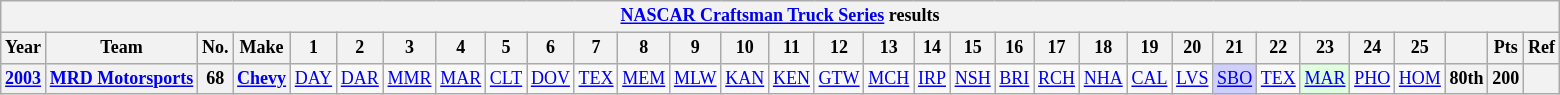<table class="wikitable" style="text-align:center; font-size:75%">
<tr>
<th colspan=45><a href='#'>NASCAR Craftsman Truck Series</a> results</th>
</tr>
<tr>
<th>Year</th>
<th>Team</th>
<th>No.</th>
<th>Make</th>
<th>1</th>
<th>2</th>
<th>3</th>
<th>4</th>
<th>5</th>
<th>6</th>
<th>7</th>
<th>8</th>
<th>9</th>
<th>10</th>
<th>11</th>
<th>12</th>
<th>13</th>
<th>14</th>
<th>15</th>
<th>16</th>
<th>17</th>
<th>18</th>
<th>19</th>
<th>20</th>
<th>21</th>
<th>22</th>
<th>23</th>
<th>24</th>
<th>25</th>
<th></th>
<th>Pts</th>
<th>Ref</th>
</tr>
<tr>
<th><a href='#'>2003</a></th>
<th><a href='#'>MRD Motorsports</a></th>
<th>68</th>
<th><a href='#'>Chevy</a></th>
<td><a href='#'>DAY</a></td>
<td><a href='#'>DAR</a></td>
<td><a href='#'>MMR</a></td>
<td><a href='#'>MAR</a></td>
<td><a href='#'>CLT</a></td>
<td><a href='#'>DOV</a></td>
<td><a href='#'>TEX</a></td>
<td><a href='#'>MEM</a></td>
<td><a href='#'>MLW</a></td>
<td><a href='#'>KAN</a></td>
<td><a href='#'>KEN</a></td>
<td><a href='#'>GTW</a></td>
<td><a href='#'>MCH</a></td>
<td><a href='#'>IRP</a></td>
<td><a href='#'>NSH</a></td>
<td><a href='#'>BRI</a></td>
<td><a href='#'>RCH</a></td>
<td><a href='#'>NHA</a></td>
<td><a href='#'>CAL</a></td>
<td><a href='#'>LVS</a></td>
<td style="background:#CFCFFF;"><a href='#'>SBO</a><br></td>
<td><a href='#'>TEX</a></td>
<td style="background:#DFFFDF;"><a href='#'>MAR</a><br></td>
<td><a href='#'>PHO</a></td>
<td><a href='#'>HOM</a></td>
<th>80th</th>
<th>200</th>
<th></th>
</tr>
</table>
